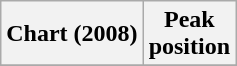<table class="wikitable plainrowheaders">
<tr>
<th>Chart (2008)</th>
<th>Peak<br>position</th>
</tr>
<tr>
</tr>
</table>
